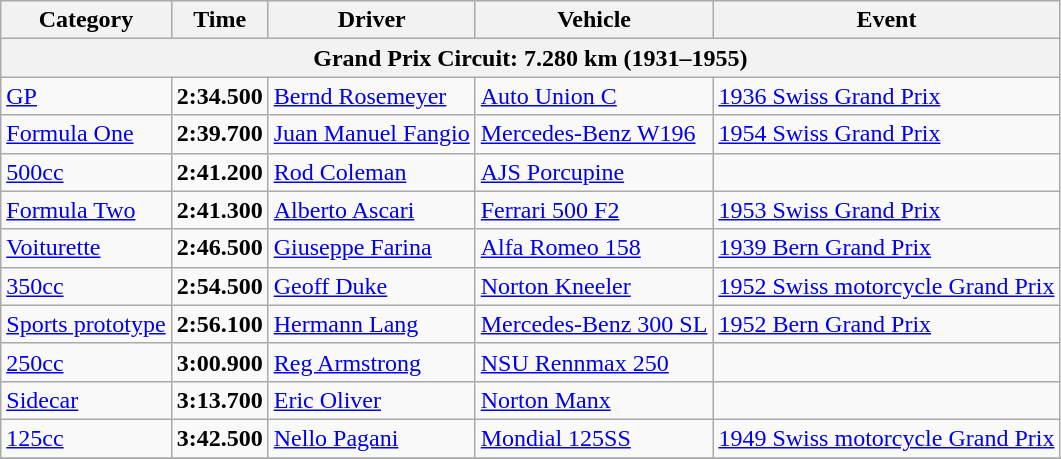<table class="wikitable">
<tr>
<th>Category</th>
<th>Time</th>
<th>Driver</th>
<th>Vehicle</th>
<th>Event</th>
</tr>
<tr>
<th colspan="5">Grand Prix Circuit: 7.280 km (1931–1955)</th>
</tr>
<tr>
<td><a href='#'>GP</a></td>
<td><strong>2:34.500</strong></td>
<td><a href='#'>Bernd Rosemeyer</a></td>
<td><a href='#'>Auto Union C</a></td>
<td><a href='#'>1936 Swiss Grand Prix</a></td>
</tr>
<tr>
<td><a href='#'>Formula One</a></td>
<td><strong>2:39.700</strong></td>
<td><a href='#'>Juan Manuel Fangio</a></td>
<td><a href='#'>Mercedes-Benz W196</a></td>
<td><a href='#'>1954 Swiss Grand Prix</a></td>
</tr>
<tr>
<td><a href='#'>500cc</a></td>
<td><strong>2:41.200</strong></td>
<td><a href='#'>Rod Coleman</a></td>
<td><a href='#'>AJS Porcupine</a></td>
<td></td>
</tr>
<tr>
<td><a href='#'>Formula Two</a></td>
<td><strong>2:41.300</strong></td>
<td><a href='#'>Alberto Ascari</a></td>
<td><a href='#'>Ferrari 500 F2</a></td>
<td><a href='#'>1953 Swiss Grand Prix</a></td>
</tr>
<tr>
<td><a href='#'>Voiturette</a></td>
<td><strong>2:46.500</strong></td>
<td><a href='#'>Giuseppe Farina</a></td>
<td><a href='#'>Alfa Romeo 158</a></td>
<td><a href='#'>1939 Bern Grand Prix</a></td>
</tr>
<tr>
<td><a href='#'>350cc</a></td>
<td><strong>2:54.500</strong></td>
<td><a href='#'>Geoff Duke</a></td>
<td><a href='#'>Norton Kneeler</a></td>
<td><a href='#'>1952 Swiss motorcycle Grand Prix</a></td>
</tr>
<tr>
<td><a href='#'>Sports prototype</a></td>
<td><strong>2:56.100</strong></td>
<td><a href='#'>Hermann Lang</a></td>
<td><a href='#'>Mercedes-Benz 300 SL</a></td>
<td><a href='#'>1952 Bern Grand Prix</a></td>
</tr>
<tr>
<td><a href='#'>250cc</a></td>
<td><strong>3:00.900</strong></td>
<td><a href='#'>Reg Armstrong</a></td>
<td><a href='#'>NSU Rennmax 250</a></td>
<td></td>
</tr>
<tr>
<td><a href='#'>Sidecar</a></td>
<td><strong>3:13.700</strong></td>
<td><a href='#'>Eric Oliver</a></td>
<td><a href='#'>Norton Manx</a></td>
<td></td>
</tr>
<tr>
<td><a href='#'>125cc</a></td>
<td><strong>3:42.500</strong></td>
<td><a href='#'>Nello Pagani</a></td>
<td><a href='#'>Mondial 125SS</a></td>
<td><a href='#'>1949 Swiss motorcycle Grand Prix</a></td>
</tr>
<tr>
</tr>
</table>
